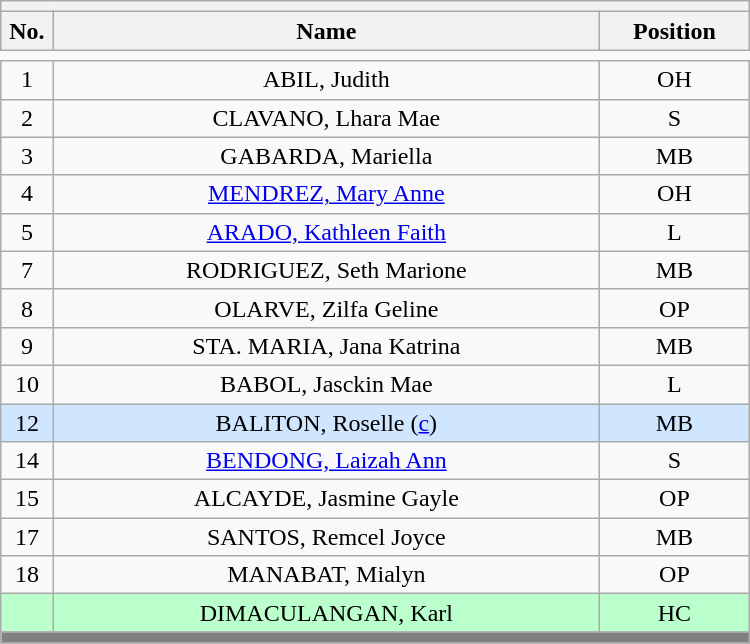<table class='wikitable mw-collapsible mw-collapsed' style="text-align: center; width: 500px; border: none">
<tr>
<th style='text-align: left;' colspan=3></th>
</tr>
<tr>
<th style='width: 7%;'>No.</th>
<th>Name</th>
<th style='width: 20%;'>Position</th>
</tr>
<tr>
<td style='border: none;'></td>
</tr>
<tr>
<td>1</td>
<td>ABIL, Judith</td>
<td>OH</td>
</tr>
<tr>
<td>2</td>
<td>CLAVANO, Lhara Mae</td>
<td>S</td>
</tr>
<tr>
<td>3</td>
<td>GABARDA, Mariella</td>
<td>MB</td>
</tr>
<tr>
<td>4</td>
<td><a href='#'>MENDREZ, Mary Anne</a></td>
<td>OH</td>
</tr>
<tr>
<td>5</td>
<td><a href='#'>ARADO, Kathleen Faith</a></td>
<td>L</td>
</tr>
<tr>
<td>7</td>
<td>RODRIGUEZ, Seth Marione</td>
<td>MB</td>
</tr>
<tr>
<td>8</td>
<td>OLARVE, Zilfa Geline</td>
<td>OP</td>
</tr>
<tr>
<td>9</td>
<td>STA. MARIA, Jana Katrina</td>
<td>MB</td>
</tr>
<tr>
<td>10</td>
<td>BABOL, Jasckin Mae</td>
<td>L</td>
</tr>
<tr style="background:#D0E6FF">
<td>12</td>
<td>BALITON, Roselle (<a href='#'>c</a>)</td>
<td>MB</td>
</tr>
<tr>
<td>14</td>
<td><a href='#'>BENDONG, Laizah Ann</a></td>
<td>S</td>
</tr>
<tr>
<td>15</td>
<td>ALCAYDE, Jasmine Gayle</td>
<td>OP</td>
</tr>
<tr>
<td>17</td>
<td>SANTOS, Remcel Joyce</td>
<td>MB</td>
</tr>
<tr>
<td>18</td>
<td>MANABAT, Mialyn</td>
<td>OP</td>
</tr>
<tr style="background:#BBFFCC">
<td></td>
<td>DIMACULANGAN, Karl</td>
<td>HC</td>
</tr>
<tr>
<th style='background: grey;' colspan=3></th>
</tr>
</table>
